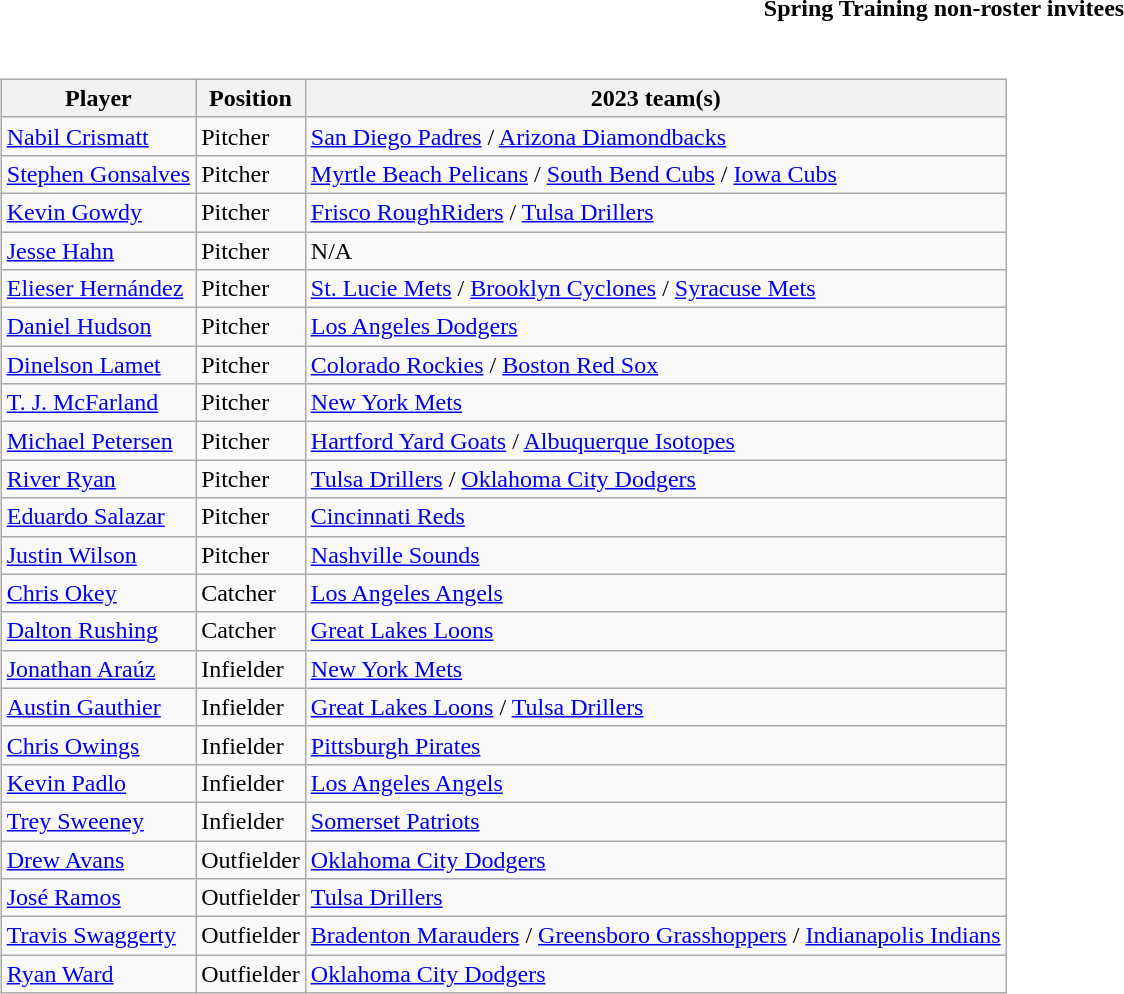<table class="toccolours collapsible collapsed" style="width:100%; background:inherit">
<tr>
<th>Spring Training non-roster invitees</th>
</tr>
<tr>
<td><br><table class="wikitable">
<tr>
<th>Player</th>
<th>Position</th>
<th>2023 team(s)</th>
</tr>
<tr>
<td><a href='#'>Nabil Crismatt</a></td>
<td>Pitcher</td>
<td><a href='#'>San Diego Padres</a> / <a href='#'>Arizona Diamondbacks</a></td>
</tr>
<tr>
<td><a href='#'>Stephen Gonsalves</a></td>
<td>Pitcher</td>
<td><a href='#'>Myrtle Beach Pelicans</a> / <a href='#'>South Bend Cubs</a> / <a href='#'>Iowa Cubs</a></td>
</tr>
<tr>
<td><a href='#'>Kevin Gowdy</a></td>
<td>Pitcher</td>
<td><a href='#'>Frisco RoughRiders</a> / <a href='#'>Tulsa Drillers</a></td>
</tr>
<tr>
<td><a href='#'>Jesse Hahn</a></td>
<td>Pitcher</td>
<td>N/A</td>
</tr>
<tr>
<td><a href='#'>Elieser Hernández</a></td>
<td>Pitcher</td>
<td><a href='#'>St. Lucie Mets</a> / <a href='#'>Brooklyn Cyclones</a> / <a href='#'>Syracuse Mets</a></td>
</tr>
<tr>
<td><a href='#'>Daniel Hudson</a></td>
<td>Pitcher</td>
<td><a href='#'>Los Angeles Dodgers</a></td>
</tr>
<tr>
<td><a href='#'>Dinelson Lamet</a></td>
<td>Pitcher</td>
<td><a href='#'>Colorado Rockies</a> / <a href='#'>Boston Red Sox</a></td>
</tr>
<tr>
<td><a href='#'>T. J. McFarland</a></td>
<td>Pitcher</td>
<td><a href='#'>New York Mets</a></td>
</tr>
<tr>
<td><a href='#'>Michael Petersen</a></td>
<td>Pitcher</td>
<td><a href='#'>Hartford Yard Goats</a> / <a href='#'>Albuquerque Isotopes</a></td>
</tr>
<tr>
<td><a href='#'>River Ryan</a></td>
<td>Pitcher</td>
<td><a href='#'>Tulsa Drillers</a> / <a href='#'>Oklahoma City Dodgers</a></td>
</tr>
<tr>
<td><a href='#'>Eduardo Salazar</a></td>
<td>Pitcher</td>
<td><a href='#'>Cincinnati Reds</a></td>
</tr>
<tr>
<td><a href='#'>Justin Wilson</a></td>
<td>Pitcher</td>
<td><a href='#'>Nashville Sounds</a></td>
</tr>
<tr>
<td><a href='#'>Chris Okey</a></td>
<td>Catcher</td>
<td><a href='#'>Los Angeles Angels</a></td>
</tr>
<tr>
<td><a href='#'>Dalton Rushing</a></td>
<td>Catcher</td>
<td><a href='#'>Great Lakes Loons</a></td>
</tr>
<tr>
<td><a href='#'>Jonathan Araúz</a></td>
<td>Infielder</td>
<td><a href='#'>New York Mets</a></td>
</tr>
<tr>
<td><a href='#'>Austin Gauthier</a></td>
<td>Infielder</td>
<td><a href='#'>Great Lakes Loons</a> / <a href='#'>Tulsa Drillers</a></td>
</tr>
<tr>
<td><a href='#'>Chris Owings</a></td>
<td>Infielder</td>
<td><a href='#'>Pittsburgh Pirates</a></td>
</tr>
<tr>
<td><a href='#'>Kevin Padlo</a></td>
<td>Infielder</td>
<td><a href='#'>Los Angeles Angels</a></td>
</tr>
<tr>
<td><a href='#'>Trey Sweeney</a></td>
<td>Infielder</td>
<td><a href='#'>Somerset Patriots</a></td>
</tr>
<tr>
<td><a href='#'>Drew Avans</a></td>
<td>Outfielder</td>
<td><a href='#'>Oklahoma City Dodgers</a></td>
</tr>
<tr>
<td><a href='#'>José Ramos</a></td>
<td>Outfielder</td>
<td><a href='#'>Tulsa Drillers</a></td>
</tr>
<tr>
<td><a href='#'>Travis Swaggerty</a></td>
<td>Outfielder</td>
<td><a href='#'>Bradenton Marauders</a> / <a href='#'>Greensboro Grasshoppers</a> / <a href='#'>Indianapolis Indians</a></td>
</tr>
<tr>
<td><a href='#'>Ryan Ward</a></td>
<td>Outfielder</td>
<td><a href='#'>Oklahoma City Dodgers</a></td>
</tr>
</table>
</td>
</tr>
</table>
